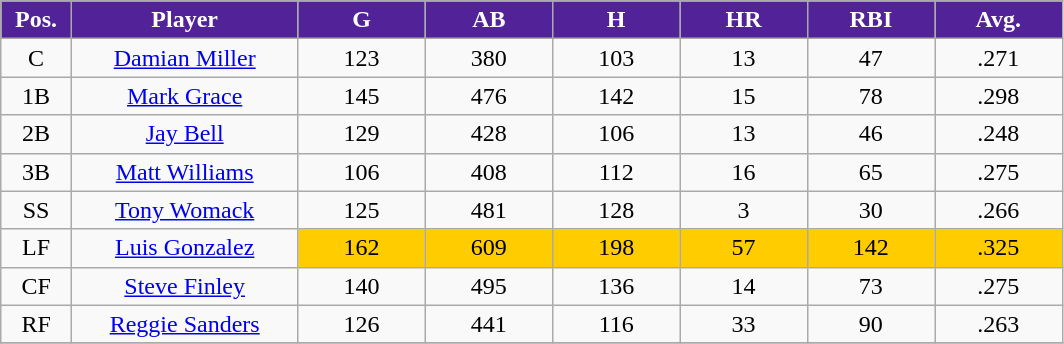<table class="wikitable sortable">
<tr>
<th style="background:#522398;color:white;" width="5%">Pos.</th>
<th style="background:#522398;color:white;" width="16%">Player</th>
<th style="background:#522398;color:white;" width="9%">G</th>
<th style="background:#522398;color:white;" width="9%">AB</th>
<th style="background:#522398;color:white;" width="9%">H</th>
<th style="background:#522398;color:white;" width="9%">HR</th>
<th style="background:#522398;color:white;" width="9%">RBI</th>
<th style="background:#522398;color:white;" width="9%">Avg.</th>
</tr>
<tr align="center">
<td>C</td>
<td><a href='#'>Damian Miller</a></td>
<td>123</td>
<td>380</td>
<td>103</td>
<td>13</td>
<td>47</td>
<td>.271</td>
</tr>
<tr align="center">
<td>1B</td>
<td><a href='#'>Mark Grace</a></td>
<td>145</td>
<td>476</td>
<td>142</td>
<td>15</td>
<td>78</td>
<td>.298</td>
</tr>
<tr align="center">
<td>2B</td>
<td><a href='#'>Jay Bell</a></td>
<td>129</td>
<td>428</td>
<td>106</td>
<td>13</td>
<td>46</td>
<td>.248</td>
</tr>
<tr align="center">
<td>3B</td>
<td><a href='#'>Matt Williams</a></td>
<td>106</td>
<td>408</td>
<td>112</td>
<td>16</td>
<td>65</td>
<td>.275</td>
</tr>
<tr align="center">
<td>SS</td>
<td><a href='#'>Tony Womack</a></td>
<td>125</td>
<td>481</td>
<td>128</td>
<td>3</td>
<td>30</td>
<td>.266</td>
</tr>
<tr align="center">
<td>LF</td>
<td><a href='#'>Luis Gonzalez</a></td>
<td bgcolor="#FFCC00">162</td>
<td bgcolor="#FFCC00">609</td>
<td bgcolor="#FFCC00">198</td>
<td bgcolor="#FFCC00">57</td>
<td bgcolor="#FFCC00">142</td>
<td bgcolor="#FFCC00">.325</td>
</tr>
<tr align="center">
<td>CF</td>
<td><a href='#'>Steve Finley</a></td>
<td>140</td>
<td>495</td>
<td>136</td>
<td>14</td>
<td>73</td>
<td>.275</td>
</tr>
<tr align="center">
<td>RF</td>
<td><a href='#'>Reggie Sanders</a></td>
<td>126</td>
<td>441</td>
<td>116</td>
<td>33</td>
<td>90</td>
<td>.263</td>
</tr>
<tr align="center">
</tr>
</table>
